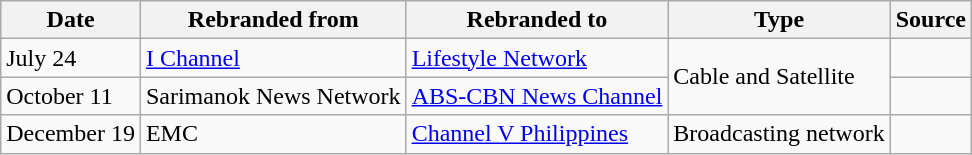<table class="wikitable">
<tr>
<th>Date</th>
<th>Rebranded from</th>
<th>Rebranded to</th>
<th>Type</th>
<th>Source</th>
</tr>
<tr>
<td>July 24</td>
<td><a href='#'>I Channel</a></td>
<td><a href='#'>Lifestyle Network</a></td>
<td rowspan="2">Cable and Satellite</td>
<td></td>
</tr>
<tr>
<td>October 11</td>
<td>Sarimanok News Network</td>
<td><a href='#'>ABS-CBN News Channel</a></td>
<td></td>
</tr>
<tr>
<td>December 19</td>
<td>EMC</td>
<td><a href='#'>Channel V Philippines</a></td>
<td>Broadcasting network</td>
<td></td>
</tr>
</table>
